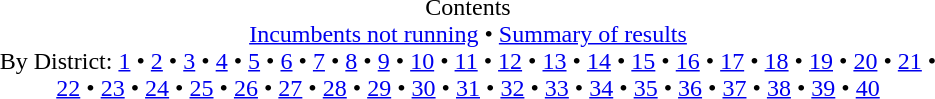<table class="toc" id="toc" summary="Contents" style="width:50%">
<tr>
<td align="center">Contents <br><a href='#'>Incumbents not running</a> • <a href='#'>Summary of results</a><br>By District: <a href='#'>1</a> • <a href='#'>2</a> • <a href='#'>3</a> • <a href='#'>4</a> • <a href='#'>5</a> • <a href='#'>6</a> • <a href='#'>7</a> • <a href='#'>8</a> • <a href='#'>9</a> • <a href='#'>10</a> • <a href='#'>11</a> • <a href='#'>12</a> • <a href='#'>13</a> • <a href='#'>14</a> • <a href='#'>15</a> • <a href='#'>16</a> • <a href='#'>17</a> • <a href='#'>18</a> • <a href='#'>19</a> • <a href='#'>20</a> • <a href='#'>21</a> • <a href='#'>22</a> • <a href='#'>23</a> • <a href='#'>24</a> • <a href='#'>25</a> • <a href='#'>26</a> • <a href='#'>27</a> • <a href='#'>28</a> • <a href='#'>29</a> • <a href='#'>30</a> • <a href='#'>31</a> • <a href='#'>32</a> • <a href='#'>33</a> • <a href='#'>34</a> • <a href='#'>35</a> • <a href='#'>36</a> • <a href='#'>37</a> • <a href='#'>38</a> • <a href='#'>39</a> • <a href='#'>40</a><br></td>
</tr>
</table>
